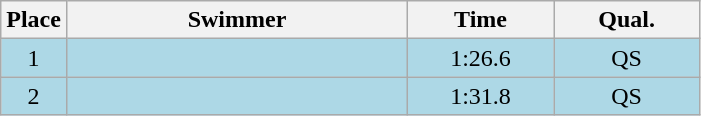<table class=wikitable style="text-align:center">
<tr>
<th>Place</th>
<th width=220>Swimmer</th>
<th width=90>Time</th>
<th width=90>Qual.</th>
</tr>
<tr bgcolor=lightblue>
<td>1</td>
<td align=left></td>
<td>1:26.6</td>
<td>QS</td>
</tr>
<tr bgcolor=lightblue>
<td>2</td>
<td align=left></td>
<td>1:31.8</td>
<td>QS</td>
</tr>
</table>
